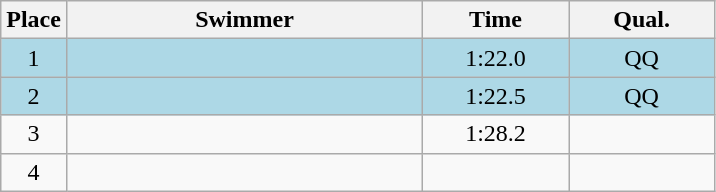<table class=wikitable style="text-align:center">
<tr>
<th>Place</th>
<th width=230>Swimmer</th>
<th width=90>Time</th>
<th width=90>Qual.</th>
</tr>
<tr bgcolor=lightblue>
<td>1</td>
<td align=left></td>
<td>1:22.0</td>
<td>QQ</td>
</tr>
<tr bgcolor=lightblue>
<td>2</td>
<td align=left></td>
<td>1:22.5</td>
<td>QQ</td>
</tr>
<tr>
<td>3</td>
<td align=left></td>
<td>1:28.2</td>
<td></td>
</tr>
<tr>
<td>4</td>
<td align=left></td>
<td></td>
<td></td>
</tr>
</table>
